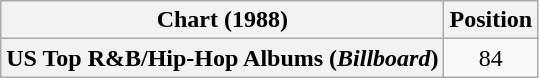<table class="wikitable plainrowheaders" style="text-align:center">
<tr>
<th>Chart (1988)</th>
<th>Position</th>
</tr>
<tr>
<th scope="row">US Top R&B/Hip-Hop Albums (<em>Billboard</em>)</th>
<td>84</td>
</tr>
</table>
